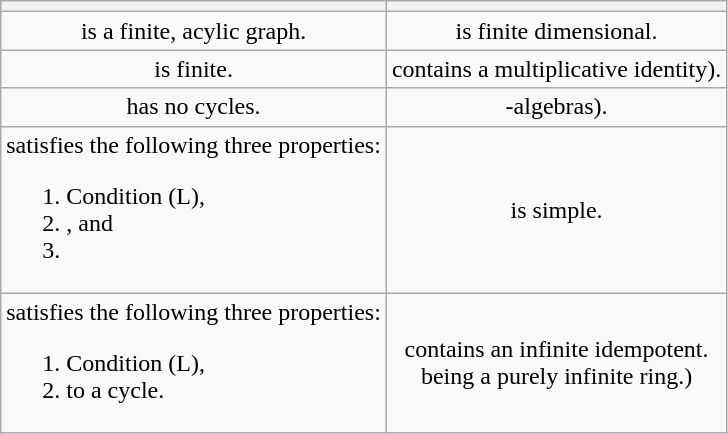<table class="wikitable" style="text-align: center;">
<tr>
<th></th>
<th></th>
</tr>
<tr>
<td> is a finite, acylic graph.</td>
<td> is finite dimensional.</td>
</tr>
<tr>
<td> is finite.</td>
<td> contains a multiplicative identity).</td>
</tr>
<tr>
<td> has no cycles.</td>
<td>-algebras).</td>
</tr>
<tr>
<td style="text-align:left;"> satisfies the following three properties:<br><ol><li>Condition (L),</li><li>, and</li><li></li></ol></td>
<td> is simple.</td>
</tr>
<tr>
<td style="text-align:left;"> satisfies the following three properties:<br><ol><li>Condition (L),</li><li> to a cycle.</li></ol></td>
<td> contains an infinite idempotent.  <br> being a purely infinite ring.)</td>
</tr>
</table>
